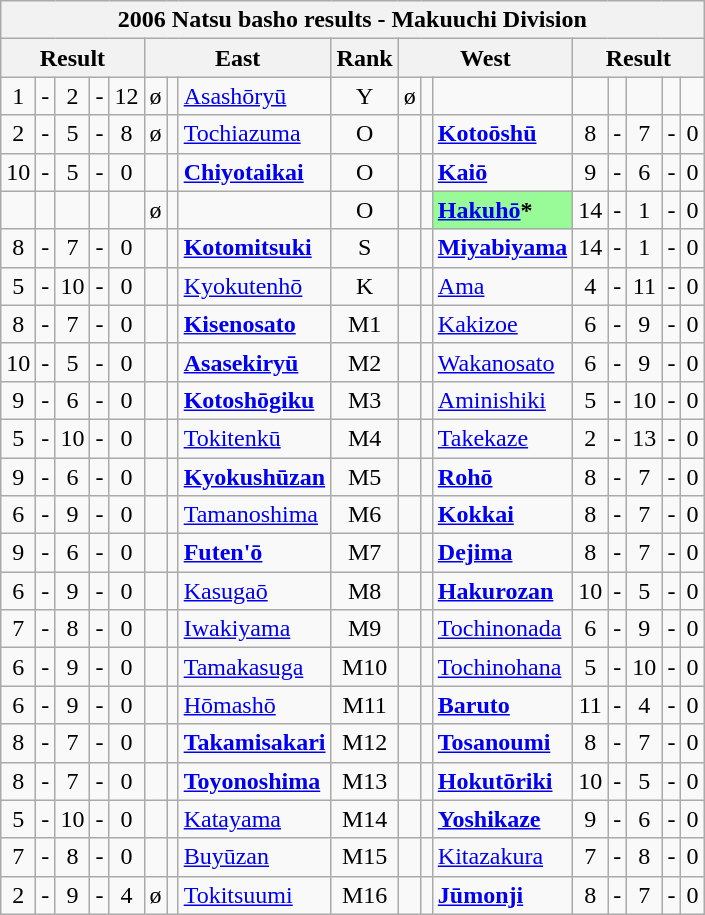<table class="wikitable">
<tr>
<th colspan="17">2006 Natsu basho results - Makuuchi Division</th>
</tr>
<tr>
<th colspan="5">Result</th>
<th colspan="3">East</th>
<th>Rank</th>
<th colspan="3">West</th>
<th colspan="5">Result</th>
</tr>
<tr>
<td align=center>1</td>
<td align=center>-</td>
<td align=center>2</td>
<td align=center>-</td>
<td align=center>12</td>
<td align=center>ø</td>
<td align=center></td>
<td><a href='#'>Asashōryū</a></td>
<td align=center>Y</td>
<td align=center>ø</td>
<td align=center></td>
<td></td>
<td align=center></td>
<td align=center></td>
<td align=center></td>
<td align=center></td>
<td align=center></td>
</tr>
<tr>
<td align=center>2</td>
<td align=center>-</td>
<td align=center>5</td>
<td align=center>-</td>
<td align=center>8</td>
<td align=center>ø</td>
<td align=center></td>
<td><a href='#'>Tochiazuma</a></td>
<td align=center>O</td>
<td align=center></td>
<td align=center></td>
<td><strong><a href='#'>Kotoōshū</a></strong></td>
<td align=center>8</td>
<td align=center>-</td>
<td align=center>7</td>
<td align=center>-</td>
<td align=center>0</td>
</tr>
<tr>
<td align=center>10</td>
<td align=center>-</td>
<td align=center>5</td>
<td align=center>-</td>
<td align=center>0</td>
<td align=center></td>
<td align=center></td>
<td><strong><a href='#'>Chiyotaikai</a></strong></td>
<td align=center>O</td>
<td align=center></td>
<td align=center></td>
<td><strong><a href='#'>Kaiō</a></strong></td>
<td align=center>9</td>
<td align=center>-</td>
<td align=center>6</td>
<td align=center>-</td>
<td align=center>0</td>
</tr>
<tr>
<td align=center></td>
<td align=center></td>
<td align=center></td>
<td align=center></td>
<td align=center></td>
<td align=center>ø</td>
<td align=center></td>
<td></td>
<td align=center>O</td>
<td align=center></td>
<td align=center></td>
<td style="background: PaleGreen;"><strong><a href='#'>Hakuhō</a>*</strong></td>
<td align=center>14</td>
<td align=center>-</td>
<td align=center>1</td>
<td align=center>-</td>
<td align=center>0</td>
</tr>
<tr>
<td align=center>8</td>
<td align=center>-</td>
<td align=center>7</td>
<td align=center>-</td>
<td align=center>0</td>
<td align=center></td>
<td align=center></td>
<td><a href='#'><strong>Kotomitsuki</strong></a></td>
<td align=center>S</td>
<td align=center></td>
<td align=center></td>
<td><a href='#'><strong>Miyabiyama</strong></a></td>
<td align=center>14</td>
<td align=center>-</td>
<td align=center>1</td>
<td align=center>-</td>
<td align=center>0</td>
</tr>
<tr>
<td align=center>5</td>
<td align=center>-</td>
<td align=center>10</td>
<td align=center>-</td>
<td align=center>0</td>
<td align=center></td>
<td align=center></td>
<td><a href='#'>Kyokutenhō</a></td>
<td align=center>K</td>
<td align=center></td>
<td align=center></td>
<td><a href='#'>Ama</a></td>
<td align=center>4</td>
<td align=center>-</td>
<td align=center>11</td>
<td align=center>-</td>
<td align=center>0</td>
</tr>
<tr>
<td align=center>8</td>
<td align=center>-</td>
<td align=center>7</td>
<td align=center>-</td>
<td align=center>0</td>
<td align=center></td>
<td align=center></td>
<td><a href='#'><strong>Kisenosato</strong></a></td>
<td align=center>M1</td>
<td align=center></td>
<td align=center></td>
<td><a href='#'>Kakizoe</a></td>
<td align=center>6</td>
<td align=center>-</td>
<td align=center>9</td>
<td align=center>-</td>
<td align=center>0</td>
</tr>
<tr>
<td align=center>10</td>
<td align=center>-</td>
<td align=center>5</td>
<td align=center>-</td>
<td align=center>0</td>
<td align=center></td>
<td align=center></td>
<td><a href='#'><strong>Asasekiryū</strong></a></td>
<td align=center>M2</td>
<td align=center></td>
<td align=center></td>
<td><a href='#'>Wakanosato</a></td>
<td align=center>6</td>
<td align=center>-</td>
<td align=center>9</td>
<td align=center>-</td>
<td align=center>0</td>
</tr>
<tr>
<td align=center>9</td>
<td align=center>-</td>
<td align=center>6</td>
<td align=center>-</td>
<td align=center>0</td>
<td align=center></td>
<td align=center></td>
<td><a href='#'><strong>Kotoshōgiku</strong></a></td>
<td align=center>M3</td>
<td align=center></td>
<td align=center></td>
<td><a href='#'>Aminishiki</a></td>
<td align=center>5</td>
<td align=center>-</td>
<td align=center>10</td>
<td align=center>-</td>
<td align=center>0</td>
</tr>
<tr>
<td align=center>5</td>
<td align=center>-</td>
<td align=center>10</td>
<td align=center>-</td>
<td align=center>0</td>
<td align=center></td>
<td align=center></td>
<td><a href='#'>Tokitenkū</a></td>
<td align=center>M4</td>
<td align=center></td>
<td align=center></td>
<td><a href='#'>Takekaze</a></td>
<td align=center>2</td>
<td align=center>-</td>
<td align=center>13</td>
<td align=center>-</td>
<td align=center>0</td>
</tr>
<tr>
<td align=center>9</td>
<td align=center>-</td>
<td align=center>6</td>
<td align=center>-</td>
<td align=center>0</td>
<td align=center></td>
<td align=center></td>
<td><a href='#'><strong>Kyokushūzan</strong></a></td>
<td align=center>M5</td>
<td align=center></td>
<td align=center></td>
<td><a href='#'><strong>Rohō</strong></a></td>
<td align=center>8</td>
<td align=center>-</td>
<td align=center>7</td>
<td align=center>-</td>
<td align=center>0</td>
</tr>
<tr>
<td align=center>6</td>
<td align=center>-</td>
<td align=center>9</td>
<td align=center>-</td>
<td align=center>0</td>
<td align=center></td>
<td align=center></td>
<td><a href='#'>Tamanoshima</a></td>
<td align=center>M6</td>
<td align=center></td>
<td align=center></td>
<td><a href='#'><strong>Kokkai</strong></a></td>
<td align=center>8</td>
<td align=center>-</td>
<td align=center>7</td>
<td align=center>-</td>
<td align=center>0</td>
</tr>
<tr>
<td align=center>9</td>
<td align=center>-</td>
<td align=center>6</td>
<td align=center>-</td>
<td align=center>0</td>
<td align=center></td>
<td align=center></td>
<td><a href='#'><strong>Futen'ō</strong></a></td>
<td align=center>M7</td>
<td align=center></td>
<td align=center></td>
<td><a href='#'><strong>Dejima</strong></a></td>
<td align=center>8</td>
<td align=center>-</td>
<td align=center>7</td>
<td align=center>-</td>
<td align=center>0</td>
</tr>
<tr>
<td align=center>6</td>
<td align=center>-</td>
<td align=center>9</td>
<td align=center>-</td>
<td align=center>0</td>
<td align=center></td>
<td align=center></td>
<td><a href='#'>Kasugaō</a></td>
<td align=center>M8</td>
<td align=center></td>
<td align=center></td>
<td><a href='#'><strong>Hakurozan</strong></a></td>
<td align=center>10</td>
<td align=center>-</td>
<td align=center>5</td>
<td align=center>-</td>
<td align=center>0</td>
</tr>
<tr>
<td align=center>7</td>
<td align=center>-</td>
<td align=center>8</td>
<td align=center>-</td>
<td align=center>0</td>
<td align=center></td>
<td align=center></td>
<td><a href='#'>Iwakiyama</a></td>
<td align=center>M9</td>
<td align=center></td>
<td align=center></td>
<td><a href='#'>Tochinonada</a></td>
<td align=center>6</td>
<td align=center>-</td>
<td align=center>9</td>
<td align=center>-</td>
<td align=center>0</td>
</tr>
<tr>
<td align=center>6</td>
<td align=center>-</td>
<td align=center>9</td>
<td align=center>-</td>
<td align=center>0</td>
<td align=center></td>
<td align=center></td>
<td><a href='#'>Tamakasuga</a></td>
<td align=center>M10</td>
<td align=center></td>
<td align=center></td>
<td><a href='#'>Tochinohana</a></td>
<td align=center>5</td>
<td align=center>-</td>
<td align=center>10</td>
<td align=center>-</td>
<td align=center>0</td>
</tr>
<tr>
<td align=center>6</td>
<td align=center>-</td>
<td align=center>9</td>
<td align=center>-</td>
<td align=center>0</td>
<td align=center></td>
<td align=center></td>
<td><a href='#'>Hōmashō</a></td>
<td align=center>M11</td>
<td align=center></td>
<td align=center></td>
<td><strong><a href='#'>Baruto</a></strong></td>
<td align=center>11</td>
<td align=center>-</td>
<td align=center>4</td>
<td align=center>-</td>
<td align=center>0</td>
</tr>
<tr>
<td align=center>8</td>
<td align=center>-</td>
<td align=center>7</td>
<td align=center>-</td>
<td align=center>0</td>
<td align=center></td>
<td align=center></td>
<td><a href='#'><strong>Takamisakari</strong></a></td>
<td align=center>M12</td>
<td align=center></td>
<td align=center></td>
<td><a href='#'><strong>Tosanoumi</strong></a></td>
<td align=center>8</td>
<td align=center>-</td>
<td align=center>7</td>
<td align=center>-</td>
<td align=center>0</td>
</tr>
<tr>
<td align=center>8</td>
<td align=center>-</td>
<td align=center>7</td>
<td align=center>-</td>
<td align=center>0</td>
<td align=center></td>
<td align=center></td>
<td><a href='#'><strong>Toyonoshima</strong></a></td>
<td align=center>M13</td>
<td align=center></td>
<td align=center></td>
<td><a href='#'><strong>Hokutōriki</strong></a></td>
<td align=center>10</td>
<td align=center>-</td>
<td align=center>5</td>
<td align=center>-</td>
<td align=center>0</td>
</tr>
<tr>
<td align=center>5</td>
<td align=center>-</td>
<td align=center>10</td>
<td align=center>-</td>
<td align=center>0</td>
<td align=center></td>
<td align=center></td>
<td><a href='#'>Katayama</a></td>
<td align=center>M14</td>
<td align=center></td>
<td align=center></td>
<td><strong><a href='#'>Yoshikaze</a></strong></td>
<td align=center>9</td>
<td align=center>-</td>
<td align=center>6</td>
<td align=center>-</td>
<td align=center>0</td>
</tr>
<tr>
<td align=center>7</td>
<td align=center>-</td>
<td align=center>8</td>
<td align=center>-</td>
<td align=center>0</td>
<td align=center></td>
<td align=center></td>
<td><a href='#'>Buyūzan</a></td>
<td align=center>M15</td>
<td align=center></td>
<td align=center></td>
<td><a href='#'>Kitazakura</a></td>
<td align=center>7</td>
<td align=center>-</td>
<td align=center>8</td>
<td align=center>-</td>
<td align=center>0</td>
</tr>
<tr>
<td align=center>2</td>
<td align=center>-</td>
<td align=center>9</td>
<td align=center>-</td>
<td align=center>4</td>
<td align=center>ø</td>
<td align=center></td>
<td><a href='#'>Tokitsuumi</a></td>
<td align=center>M16</td>
<td align=center></td>
<td align=center></td>
<td><a href='#'><strong>Jūmonji</strong></a></td>
<td align=center>8</td>
<td align=center>-</td>
<td align=center>7</td>
<td align=center>-</td>
<td align=center>0</td>
</tr>
</table>
